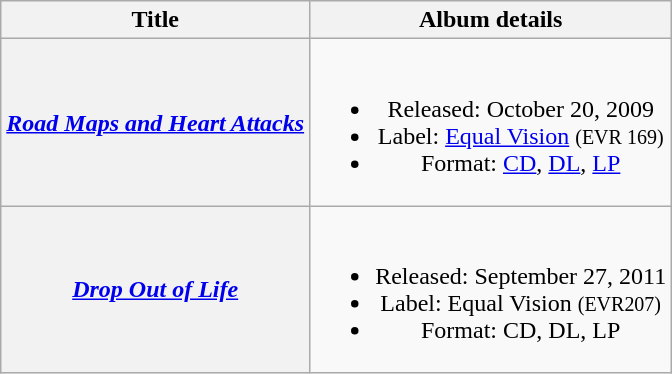<table class="wikitable plainrowheaders" style="text-align:center;">
<tr>
<th scope="col" rowspan="1">Title</th>
<th scope="col" rowspan="1">Album details</th>
</tr>
<tr>
<th scope="row"><em><a href='#'>Road Maps and Heart Attacks</a></em></th>
<td><br><ul><li>Released: October 20, 2009</li><li>Label: <a href='#'>Equal Vision</a> <small>(EVR 169)</small></li><li>Format: <a href='#'>CD</a>, <a href='#'>DL</a>, <a href='#'>LP</a></li></ul></td>
</tr>
<tr>
<th scope="row"><em><a href='#'>Drop Out of Life</a></em></th>
<td><br><ul><li>Released: September 27, 2011</li><li>Label: Equal Vision <small>(EVR207)</small></li><li>Format: CD, DL, LP</li></ul></td>
</tr>
</table>
